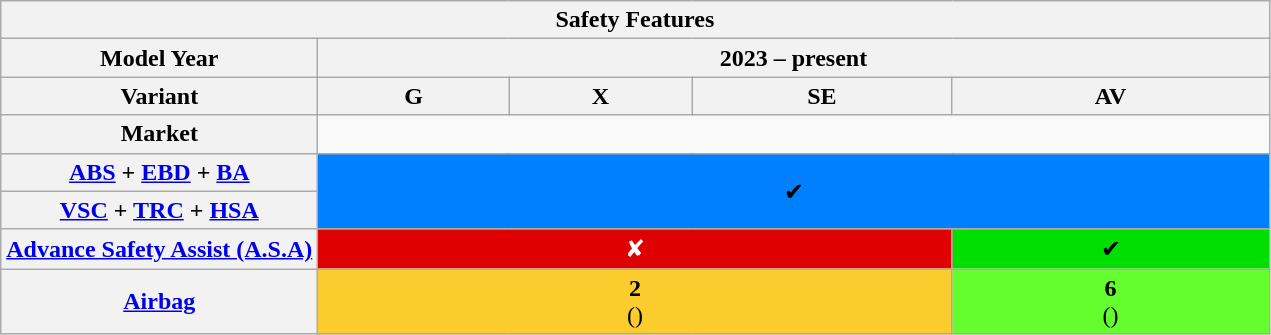<table class="wikitable" align="center">
<tr>
<th colspan="5" align="center">Safety Features </th>
</tr>
<tr>
<th>Model Year</th>
<th colspan="4">2023 – present</th>
</tr>
<tr>
<th colspan="1">Variant</th>
<th colspan="1">G</th>
<th colspan="1">X</th>
<th colspan="1">SE</th>
<th colspan="1">AV</th>
</tr>
<tr>
<th>Market</th>
<td colspan="4" align="center"></td>
</tr>
<tr>
<th><a href='#'>ABS</a> + <a href='#'>EBD</a> + <a href='#'>BA</a></th>
<td colspan="4" rowspan="2" style="background:  #0080FF; color: black" align="center">✔</td>
</tr>
<tr>
<th><a href='#'>VSC</a> + <a href='#'>TRC</a> + <a href='#'>HSA</a></th>
</tr>
<tr>
<th><a href='#'>Advance Safety Assist (A.S.A)</a></th>
<td colspan="3" style="background: #DF0101; color: white; width:50%;" align="center">✘</td>
<td colspan="1" style="background: #01DF01; color: black; width:25%;" align="center">✔</td>
</tr>
<tr>
<th><a href='#'>Airbag</a></th>
<td colspan="3" style="background: #FACC2E; color: black" align="center"><strong>2</strong><br>()</td>
<td colspan="1" style="background: #64FE2E; color: black" align="center"><strong>6</strong><br>()</td>
</tr>
</table>
